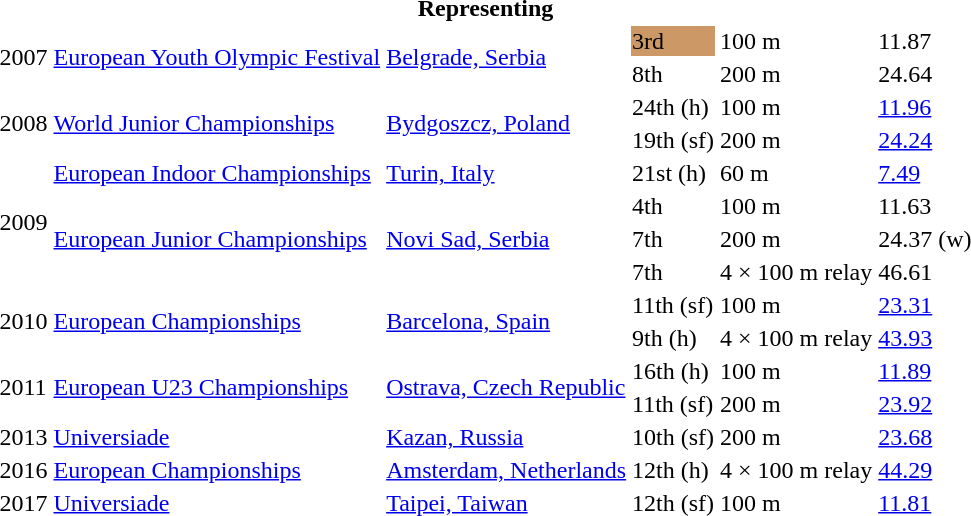<table>
<tr>
<th colspan="6">Representing </th>
</tr>
<tr>
<td rowspan=2>2007</td>
<td rowspan=2><a href='#'>European Youth Olympic Festival</a></td>
<td rowspan=2><a href='#'>Belgrade, Serbia</a></td>
<td bgcolor=cc9966>3rd</td>
<td>100 m</td>
<td>11.87</td>
</tr>
<tr>
<td>8th</td>
<td>200 m</td>
<td>24.64</td>
</tr>
<tr>
<td rowspan=2>2008</td>
<td rowspan=2><a href='#'>World Junior Championships</a></td>
<td rowspan=2><a href='#'>Bydgoszcz, Poland</a></td>
<td>24th (h)</td>
<td>100 m</td>
<td><a href='#'>11.96</a></td>
</tr>
<tr>
<td>19th (sf)</td>
<td>200 m</td>
<td><a href='#'>24.24</a></td>
</tr>
<tr>
<td rowspan=4>2009</td>
<td><a href='#'>European Indoor Championships</a></td>
<td><a href='#'>Turin, Italy</a></td>
<td>21st (h)</td>
<td>60 m</td>
<td><a href='#'>7.49</a></td>
</tr>
<tr>
<td rowspan=3><a href='#'>European Junior Championships</a></td>
<td rowspan=3><a href='#'>Novi Sad, Serbia</a></td>
<td>4th</td>
<td>100 m</td>
<td>11.63</td>
</tr>
<tr>
<td>7th</td>
<td>200 m</td>
<td>24.37 (w)</td>
</tr>
<tr>
<td>7th</td>
<td>4 × 100 m relay</td>
<td>46.61</td>
</tr>
<tr>
<td rowspan=2>2010</td>
<td rowspan=2><a href='#'>European Championships</a></td>
<td rowspan=2><a href='#'>Barcelona, Spain</a></td>
<td>11th (sf)</td>
<td>100 m</td>
<td><a href='#'>23.31</a></td>
</tr>
<tr>
<td>9th (h)</td>
<td>4 × 100 m relay</td>
<td><a href='#'>43.93</a></td>
</tr>
<tr>
<td rowspan=2>2011</td>
<td rowspan=2><a href='#'>European U23 Championships</a></td>
<td rowspan=2><a href='#'>Ostrava, Czech Republic</a></td>
<td>16th (h)</td>
<td>100 m</td>
<td><a href='#'>11.89</a></td>
</tr>
<tr>
<td>11th (sf)</td>
<td>200 m</td>
<td><a href='#'>23.92</a></td>
</tr>
<tr>
<td>2013</td>
<td><a href='#'>Universiade</a></td>
<td><a href='#'>Kazan, Russia</a></td>
<td>10th (sf)</td>
<td>200 m</td>
<td><a href='#'>23.68</a></td>
</tr>
<tr>
<td>2016</td>
<td><a href='#'>European Championships</a></td>
<td><a href='#'>Amsterdam, Netherlands</a></td>
<td>12th (h)</td>
<td>4 × 100 m relay</td>
<td><a href='#'>44.29</a></td>
</tr>
<tr>
<td>2017</td>
<td><a href='#'>Universiade</a></td>
<td><a href='#'>Taipei, Taiwan</a></td>
<td>12th (sf)</td>
<td>100 m</td>
<td><a href='#'>11.81</a></td>
</tr>
</table>
